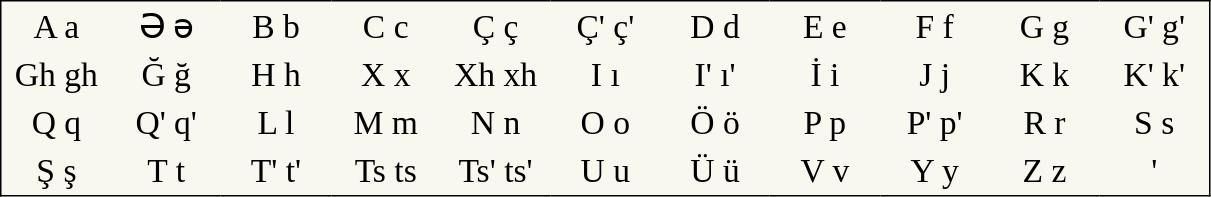<table style="font-family:Arial Unicode MS; font-size:1.4em; border-color:#000000; border-width:1px; border-style:solid; border-collapse:collapse; background-color:#F8F8EF">
<tr>
<td style="width:3em; text-align:center; padding: 3px;">A a</td>
<td style="width:3em; text-align:center; padding: 3px;">Ә ә</td>
<td style="width:3em; text-align:center; padding: 3px;">B b</td>
<td style="width:3em; text-align:center; padding: 3px;">C c</td>
<td style="width:3em; text-align:center; padding: 3px;">Ç ç</td>
<td style="width:3em; text-align:center; padding: 3px;">Ç' ç'</td>
<td style="width:3em; text-align:center; padding: 3px;">D d</td>
<td style="width:3em; text-align:center; padding: 3px;">E e</td>
<td style="width:3em; text-align:center; padding: 3px;">F f</td>
<td style="width:3em; text-align:center; padding: 3px;">G g</td>
<td style="width:3em; text-align:center; padding: 3px;">G' g'</td>
</tr>
<tr>
<td style="width:3em; text-align:center; padding: 3px;">Gh gh</td>
<td style="width:3em; text-align:center; padding: 3px;">Ğ ğ</td>
<td style="width:3em; text-align:center; padding: 3px;">H h</td>
<td style="width:3em; text-align:center; padding: 3px;">X x</td>
<td style="width:3em; text-align:center; padding: 3px;">Xh xh</td>
<td style="width:3em; text-align:center; padding: 3px;">I ı</td>
<td style="width:3em; text-align:center; padding: 3px;">I' ı'</td>
<td style="width:3em; text-align:center; padding: 3px;">İ i</td>
<td style="width:3em; text-align:center; padding: 3px;">J j</td>
<td style="width:3em; text-align:center; padding: 3px;">K k</td>
<td style="width:3em; text-align:center; padding: 3px;">K' k'</td>
</tr>
<tr>
<td style="width:3em; text-align:center; padding: 3px;">Q q</td>
<td style="width:3em; text-align:center; padding: 3px;">Q' q'</td>
<td style="width:3em; text-align:center; padding: 3px;">L l</td>
<td style="width:3em; text-align:center; padding: 3px;">M m</td>
<td style="width:3em; text-align:center; padding: 3px;">N n</td>
<td style="width:3em; text-align:center; padding: 3px;">O o</td>
<td style="width:3em; text-align:center; padding: 3px;">Ö ö</td>
<td style="width:3em; text-align:center; padding: 3px;">P p</td>
<td style="width:3em; text-align:center; padding: 3px;">P' p'</td>
<td style="width:3em; text-align:center; padding: 3px;">R r</td>
<td style="width:3em; text-align:center; padding: 3px;">S s</td>
</tr>
<tr>
<td style="width:3em; text-align:center; padding: 3px;">Ş ş</td>
<td style="width:3em; text-align:center; padding: 3px;">T t</td>
<td style="width:3em; text-align:center; padding: 3px;">T' t'</td>
<td style="width:3em; text-align:center; padding: 3px;">Ts ts</td>
<td style="width:3em; text-align:center; padding: 3px;">Ts' ts'</td>
<td style="width:3em; text-align:center; padding: 3px;">U u</td>
<td style="width:3em; text-align:center; padding: 3px;">Ü ü</td>
<td style="width:3em; text-align:center; padding: 3px;">V v</td>
<td style="width:3em; text-align:center; padding: 3px;">Y y</td>
<td style="width:3em; text-align:center; padding: 3px;">Z z</td>
<td style="width:3em; text-align:center; padding: 3px;">'</td>
</tr>
</table>
